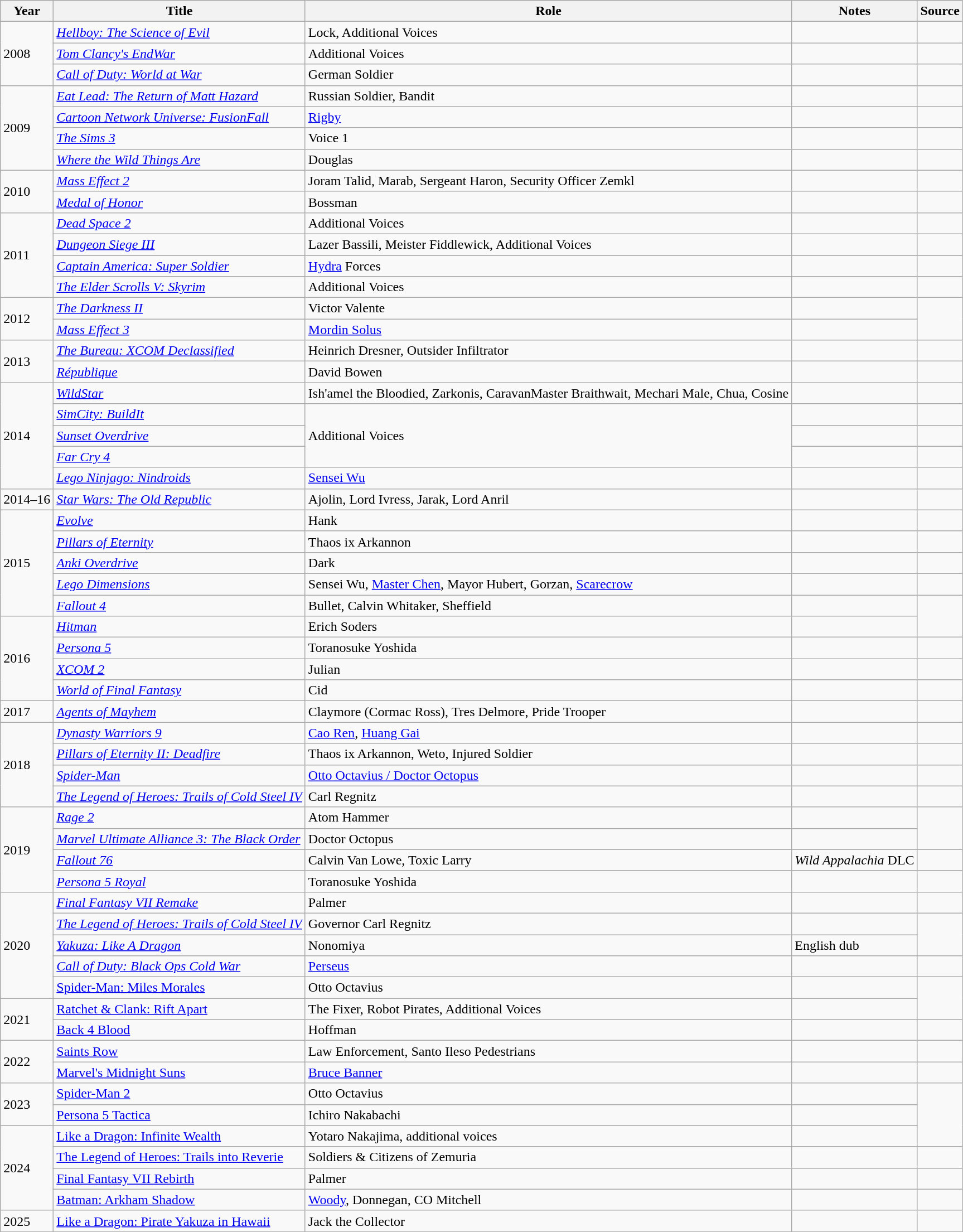<table class="wikitable sortable">
<tr>
<th>Year</th>
<th>Title</th>
<th>Role</th>
<th>Notes</th>
<th>Source</th>
</tr>
<tr>
<td rowspan="3">2008</td>
<td><em><a href='#'>Hellboy: The Science of Evil</a></em></td>
<td>Lock, Additional Voices</td>
<td></td>
<td></td>
</tr>
<tr>
<td><em><a href='#'>Tom Clancy's EndWar</a></em></td>
<td>Additional Voices</td>
<td></td>
<td></td>
</tr>
<tr>
<td><em><a href='#'>Call of Duty: World at War</a></em></td>
<td>German Soldier</td>
<td></td>
<td></td>
</tr>
<tr>
<td rowspan="4">2009</td>
<td><em><a href='#'>Eat Lead: The Return of Matt Hazard</a></em></td>
<td>Russian Soldier, Bandit</td>
<td></td>
<td></td>
</tr>
<tr>
<td><em><a href='#'>Cartoon Network Universe: FusionFall</a></em></td>
<td><a href='#'>Rigby</a></td>
<td></td>
<td></td>
</tr>
<tr>
<td><em><a href='#'>The Sims 3</a></em></td>
<td>Voice 1</td>
<td></td>
<td></td>
</tr>
<tr>
<td><em><a href='#'>Where the Wild Things Are</a></em></td>
<td>Douglas</td>
<td></td>
<td></td>
</tr>
<tr>
<td rowspan="2">2010</td>
<td><em><a href='#'>Mass Effect 2</a></em></td>
<td>Joram Talid, Marab, Sergeant Haron, Security Officer Zemkl</td>
<td></td>
<td></td>
</tr>
<tr>
<td><em><a href='#'>Medal of Honor</a></em></td>
<td>Bossman</td>
<td></td>
<td></td>
</tr>
<tr>
<td rowspan="4">2011</td>
<td><em><a href='#'>Dead Space 2</a></em></td>
<td>Additional Voices</td>
<td></td>
<td></td>
</tr>
<tr>
<td><em><a href='#'>Dungeon Siege III</a></em></td>
<td>Lazer Bassili, Meister Fiddlewick, Additional Voices</td>
<td></td>
<td></td>
</tr>
<tr>
<td><em><a href='#'>Captain America: Super Soldier</a></em></td>
<td><a href='#'>Hydra</a> Forces</td>
<td></td>
<td></td>
</tr>
<tr>
<td><em><a href='#'>The Elder Scrolls V: Skyrim</a></em></td>
<td>Additional Voices</td>
<td></td>
<td></td>
</tr>
<tr>
<td rowspan="2">2012</td>
<td><em><a href='#'>The Darkness II</a></em></td>
<td>Victor Valente</td>
<td></td>
<td rowspan="2"></td>
</tr>
<tr>
<td><em><a href='#'>Mass Effect 3</a></em></td>
<td><a href='#'>Mordin Solus</a></td>
<td></td>
</tr>
<tr>
<td rowspan="2">2013</td>
<td><em><a href='#'>The Bureau: XCOM Declassified</a></em></td>
<td>Heinrich Dresner, Outsider Infiltrator</td>
<td></td>
<td></td>
</tr>
<tr>
<td><em><a href='#'>République</a></em></td>
<td>David Bowen</td>
<td></td>
<td></td>
</tr>
<tr>
<td rowspan="5">2014</td>
<td><em><a href='#'>WildStar</a></em></td>
<td>Ish'amel the Bloodied, Zarkonis, CaravanMaster Braithwait, Mechari Male, Chua, Cosine</td>
<td></td>
<td></td>
</tr>
<tr>
<td><em><a href='#'>SimCity: BuildIt</a></em></td>
<td rowspan="3">Additional Voices</td>
<td></td>
<td></td>
</tr>
<tr>
<td><em><a href='#'>Sunset Overdrive</a></em></td>
<td></td>
<td></td>
</tr>
<tr>
<td><em><a href='#'>Far Cry 4</a></em></td>
<td></td>
<td></td>
</tr>
<tr>
<td><em><a href='#'>Lego Ninjago: Nindroids</a></em></td>
<td><a href='#'>Sensei Wu</a></td>
<td></td>
<td></td>
</tr>
<tr>
<td>2014–16</td>
<td><em><a href='#'>Star Wars: The Old Republic</a></em></td>
<td>Ajolin, Lord Ivress, Jarak, Lord Anril</td>
<td></td>
<td></td>
</tr>
<tr>
<td rowspan="5">2015</td>
<td><em><a href='#'>Evolve</a></em></td>
<td>Hank</td>
<td></td>
<td></td>
</tr>
<tr>
<td><em><a href='#'>Pillars of Eternity</a></em></td>
<td>Thaos ix Arkannon</td>
<td></td>
<td></td>
</tr>
<tr>
<td><em><a href='#'>Anki Overdrive</a></em></td>
<td>Dark</td>
<td></td>
<td></td>
</tr>
<tr>
<td><em><a href='#'>Lego Dimensions</a></em></td>
<td>Sensei Wu, <a href='#'>Master Chen</a>, Mayor Hubert, Gorzan, <a href='#'>Scarecrow</a></td>
<td></td>
<td></td>
</tr>
<tr>
<td><em><a href='#'>Fallout 4</a></em></td>
<td>Bullet, Calvin Whitaker, Sheffield</td>
<td></td>
<td rowspan="2"></td>
</tr>
<tr>
<td rowspan="4">2016</td>
<td><em><a href='#'>Hitman</a></em></td>
<td>Erich Soders</td>
<td></td>
</tr>
<tr>
<td><em><a href='#'>Persona 5</a></em></td>
<td>Toranosuke Yoshida</td>
<td></td>
<td></td>
</tr>
<tr>
<td><em><a href='#'>XCOM 2</a></em></td>
<td>Julian</td>
<td></td>
<td></td>
</tr>
<tr>
<td><em><a href='#'>World of Final Fantasy</a></em></td>
<td>Cid</td>
<td></td>
<td></td>
</tr>
<tr>
<td>2017</td>
<td><em><a href='#'>Agents of Mayhem</a></em></td>
<td>Claymore (Cormac Ross), Tres Delmore, Pride Trooper</td>
<td></td>
<td></td>
</tr>
<tr>
<td rowspan="4">2018</td>
<td><em><a href='#'>Dynasty Warriors 9</a></em></td>
<td><a href='#'>Cao Ren</a>, <a href='#'>Huang Gai</a></td>
<td></td>
<td></td>
</tr>
<tr>
<td><em><a href='#'>Pillars of Eternity II: Deadfire</a></em></td>
<td>Thaos ix Arkannon, Weto, Injured Soldier</td>
<td></td>
<td></td>
</tr>
<tr>
<td><em><a href='#'>Spider-Man</a></em></td>
<td><a href='#'>Otto Octavius / Doctor Octopus</a></td>
<td></td>
<td></td>
</tr>
<tr>
<td><em><a href='#'>The Legend of Heroes: Trails of Cold Steel IV</a></em></td>
<td>Carl Regnitz</td>
<td></td>
<td></td>
</tr>
<tr>
<td rowspan="4">2019</td>
<td><em><a href='#'>Rage 2</a></em></td>
<td>Atom Hammer</td>
<td></td>
<td rowspan="2"></td>
</tr>
<tr>
<td><em><a href='#'>Marvel Ultimate Alliance 3: The Black Order</a></em></td>
<td>Doctor Octopus</td>
<td></td>
</tr>
<tr>
<td><em><a href='#'>Fallout 76</a></em></td>
<td>Calvin Van Lowe, Toxic Larry</td>
<td><em>Wild Appalachia</em> DLC</td>
<td></td>
</tr>
<tr>
<td><em><a href='#'>Persona 5 Royal</a></em></td>
<td>Toranosuke Yoshida</td>
<td></td>
<td></td>
</tr>
<tr>
<td rowspan="5">2020</td>
<td><em><a href='#'>Final Fantasy VII Remake</a></em></td>
<td>Palmer</td>
<td></td>
<td></td>
</tr>
<tr>
<td><em><a href='#'>The Legend of Heroes: Trails of Cold Steel IV</a></em></td>
<td>Governor Carl Regnitz</td>
<td></td>
<td rowspan="2"></td>
</tr>
<tr>
<td><em><a href='#'>Yakuza: Like A Dragon</a></em></td>
<td>Nonomiya</td>
<td>English dub</td>
</tr>
<tr>
<td><em><a href='#'>Call of Duty: Black Ops Cold War</a></td>
<td><a href='#'>Perseus</a></td>
<td></td>
<td></td>
</tr>
<tr>
<td></em><a href='#'>Spider-Man: Miles Morales</a><em></td>
<td>Otto Octavius</td>
<td></td>
<td rowspan="2"></td>
</tr>
<tr>
<td rowspan="2">2021</td>
<td></em><a href='#'>Ratchet & Clank: Rift Apart</a><em></td>
<td>The Fixer, Robot Pirates, Additional Voices</td>
<td></td>
</tr>
<tr>
<td></em><a href='#'>Back 4 Blood</a><em></td>
<td>Hoffman</td>
<td></td>
<td></td>
</tr>
<tr>
<td rowspan="2">2022</td>
<td></em><a href='#'>Saints Row</a><em></td>
<td>Law Enforcement, Santo Ileso Pedestrians</td>
<td></td>
<td></td>
</tr>
<tr>
<td></em><a href='#'>Marvel's Midnight Suns</a><em></td>
<td><a href='#'>Bruce Banner</a></td>
<td></td>
<td></td>
</tr>
<tr>
<td rowspan="2">2023</td>
<td></em><a href='#'>Spider-Man 2</a><em></td>
<td>Otto Octavius</td>
<td></td>
<td rowspan="3"></td>
</tr>
<tr>
<td></em><a href='#'>Persona 5 Tactica</a><em></td>
<td>Ichiro Nakabachi</td>
<td></td>
</tr>
<tr>
<td rowspan="4">2024</td>
<td></em><a href='#'>Like a Dragon: Infinite Wealth</a><em></td>
<td>Yotaro Nakajima, additional voices</td>
<td></td>
</tr>
<tr>
<td></em><a href='#'>The Legend of Heroes: Trails into Reverie</a><em></td>
<td>Soldiers & Citizens of Zemuria</td>
<td></td>
<td></td>
</tr>
<tr>
<td></em><a href='#'>Final Fantasy VII Rebirth</a><em></td>
<td>Palmer</td>
<td></td>
<td></td>
</tr>
<tr>
<td></em><a href='#'>Batman: Arkham Shadow</a><em></td>
<td><a href='#'>Woody</a>, Donnegan, CO Mitchell</td>
<td></td>
<td></td>
</tr>
<tr>
<td>2025</td>
<td></em><a href='#'>Like a Dragon: Pirate Yakuza in Hawaii</a><em></td>
<td>Jack the Collector</td>
<td></td>
<td></td>
</tr>
<tr>
</tr>
</table>
